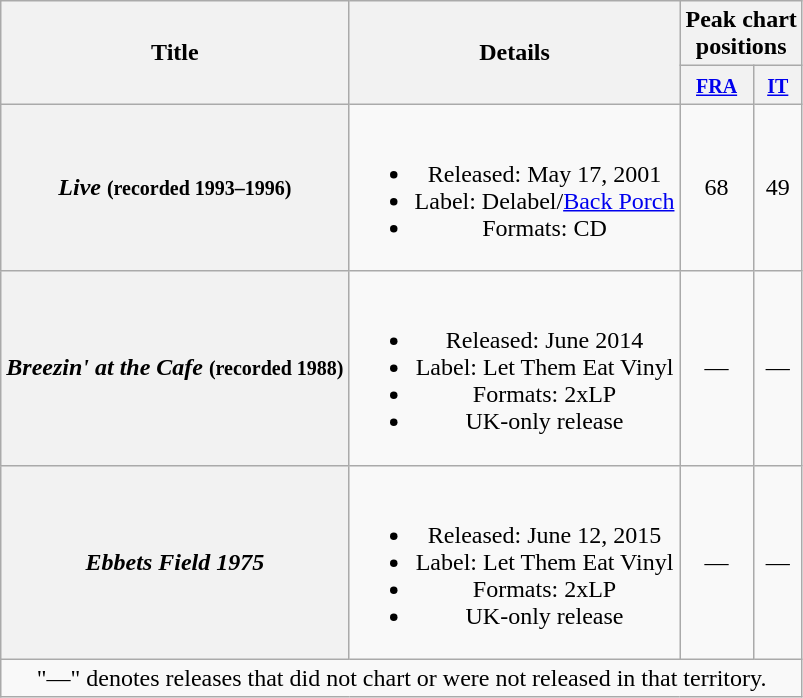<table class="wikitable plainrowheaders" style="text-align:center;">
<tr>
<th scope="col" rowspan="2">Title</th>
<th scope="col" rowspan="2">Details</th>
<th colspan="2">Peak chart<br>positions</th>
</tr>
<tr>
<th><small><a href='#'>FRA</a></small><br></th>
<th><small><a href='#'>IT</a></small><br></th>
</tr>
<tr>
<th scope="row"><em>Live</em> <small>(recorded 1993–1996)</small></th>
<td><br><ul><li>Released: May 17, 2001</li><li>Label: Delabel/<a href='#'>Back Porch</a></li><li>Formats: CD</li></ul></td>
<td>68</td>
<td>49</td>
</tr>
<tr>
<th scope="row"><em>Breezin' at the Cafe</em> <small>(recorded 1988)</small></th>
<td><br><ul><li>Released: June 2014</li><li>Label: Let Them Eat Vinyl</li><li>Formats: 2xLP</li><li>UK-only release</li></ul></td>
<td>—</td>
<td>—</td>
</tr>
<tr>
<th scope="row"><em>Ebbets Field 1975</em></th>
<td><br><ul><li>Released: June 12, 2015</li><li>Label: Let Them Eat Vinyl</li><li>Formats: 2xLP</li><li>UK-only release</li></ul></td>
<td>—</td>
<td>—</td>
</tr>
<tr>
<td colspan="4">"—" denotes releases that did not chart or were not released in that territory.</td>
</tr>
</table>
